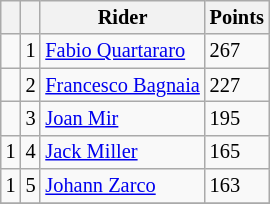<table class="wikitable" style="font-size: 85%;">
<tr>
<th></th>
<th></th>
<th>Rider</th>
<th>Points</th>
</tr>
<tr>
<td></td>
<td align=center>1</td>
<td> <a href='#'>Fabio Quartararo</a></td>
<td align=left>267</td>
</tr>
<tr>
<td></td>
<td align=center>2</td>
<td> <a href='#'>Francesco Bagnaia</a></td>
<td align=left>227</td>
</tr>
<tr>
<td></td>
<td align=center>3</td>
<td> <a href='#'>Joan Mir</a></td>
<td align=left>195</td>
</tr>
<tr>
<td> 1</td>
<td align=center>4</td>
<td> <a href='#'>Jack Miller</a></td>
<td align=left>165</td>
</tr>
<tr>
<td> 1</td>
<td align=center>5</td>
<td> <a href='#'>Johann Zarco</a></td>
<td align=left>163</td>
</tr>
<tr>
</tr>
</table>
